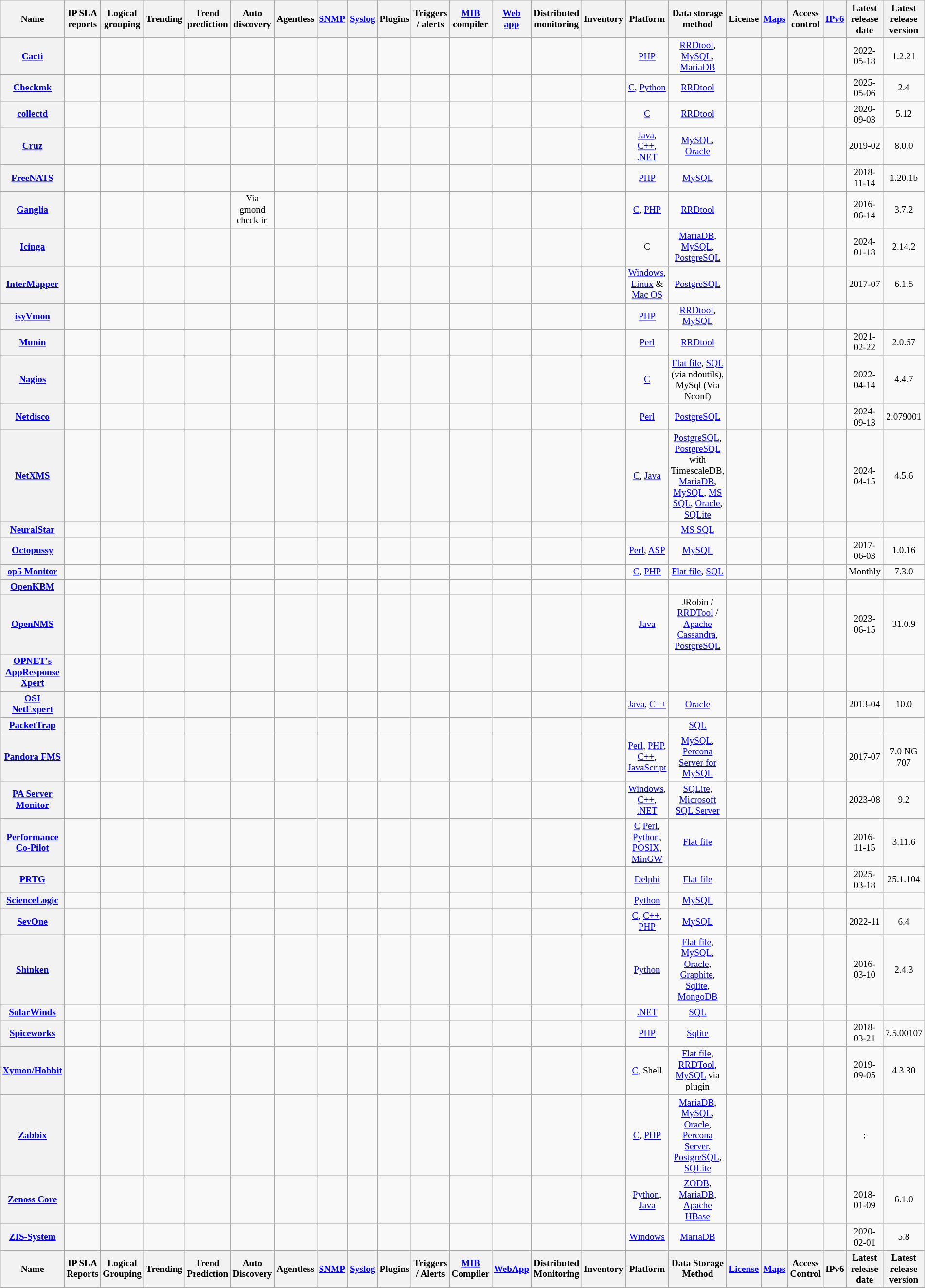<table class="wikitable sortable sort-under" style="font-size:80%; border:gray solid 1px; text-align:center; width:auto;">
<tr>
<th>Name</th>
<th>IP SLA reports</th>
<th>Logical grouping</th>
<th>Trending</th>
<th>Trend prediction</th>
<th>Auto discovery</th>
<th>Agentless</th>
<th><a href='#'>SNMP</a></th>
<th><a href='#'>Syslog</a></th>
<th>Plugins</th>
<th>Triggers / alerts</th>
<th><a href='#'>MIB</a> compiler</th>
<th><a href='#'>Web app</a></th>
<th>Distributed monitoring</th>
<th>Inventory</th>
<th>Platform</th>
<th>Data storage method</th>
<th>License</th>
<th><a href='#'>Maps</a></th>
<th>Access control</th>
<th><a href='#'>IPv6</a></th>
<th>Latest release date</th>
<th>Latest release version</th>
</tr>
<tr>
<th><a href='#'>Cacti</a></th>
<td></td>
<td></td>
<td></td>
<td></td>
<td></td>
<td></td>
<td></td>
<td></td>
<td></td>
<td></td>
<td></td>
<td></td>
<td></td>
<td></td>
<td><a href='#'>PHP</a></td>
<td><a href='#'>RRDtool</a>, <a href='#'>MySQL</a>, <a href='#'>MariaDB</a></td>
<td></td>
<td></td>
<td></td>
<td></td>
<td>2022-05-18</td>
<td>1.2.21</td>
</tr>
<tr>
<th><a href='#'>Checkmk</a></th>
<td></td>
<td></td>
<td></td>
<td></td>
<td></td>
<td></td>
<td></td>
<td></td>
<td></td>
<td></td>
<td></td>
<td></td>
<td></td>
<td></td>
<td><a href='#'>C</a>, <a href='#'>Python</a></td>
<td><a href='#'>RRDtool</a></td>
<td></td>
<td></td>
<td></td>
<td></td>
<td>2025-05-06</td>
<td>2.4</td>
</tr>
<tr>
<th><a href='#'>collectd</a></th>
<td></td>
<td></td>
<td></td>
<td></td>
<td></td>
<td></td>
<td></td>
<td></td>
<td></td>
<td></td>
<td></td>
<td></td>
<td></td>
<td></td>
<td><a href='#'>C</a></td>
<td><a href='#'>RRDtool</a></td>
<td></td>
<td></td>
<td></td>
<td></td>
<td>2020-09-03</td>
<td>5.12</td>
</tr>
<tr>
<th><a href='#'>Cruz</a></th>
<td></td>
<td></td>
<td></td>
<td></td>
<td></td>
<td></td>
<td></td>
<td></td>
<td></td>
<td></td>
<td></td>
<td></td>
<td></td>
<td></td>
<td><a href='#'>Java</a>, <a href='#'>C++</a>, <a href='#'>.NET</a></td>
<td><a href='#'>MySQL</a>, <a href='#'>Oracle</a></td>
<td></td>
<td></td>
<td></td>
<td></td>
<td>2019-02</td>
<td>8.0.0</td>
</tr>
<tr>
<th><a href='#'>FreeNATS</a></th>
<td></td>
<td></td>
<td></td>
<td></td>
<td></td>
<td></td>
<td></td>
<td></td>
<td></td>
<td></td>
<td></td>
<td></td>
<td></td>
<td></td>
<td><a href='#'>PHP</a></td>
<td><a href='#'>MySQL</a></td>
<td></td>
<td></td>
<td></td>
<td></td>
<td>2018-11-14</td>
<td>1.20.1b</td>
</tr>
<tr>
<th><a href='#'>Ganglia</a></th>
<td></td>
<td></td>
<td></td>
<td></td>
<td>Via gmond check in</td>
<td></td>
<td></td>
<td></td>
<td></td>
<td></td>
<td></td>
<td></td>
<td></td>
<td></td>
<td><a href='#'>C</a>, <a href='#'>PHP</a></td>
<td><a href='#'>RRDtool</a></td>
<td></td>
<td></td>
<td></td>
<td></td>
<td>2016-06-14</td>
<td>3.7.2</td>
</tr>
<tr>
<th><a href='#'>Icinga</a></th>
<td></td>
<td></td>
<td></td>
<td></td>
<td></td>
<td></td>
<td></td>
<td></td>
<td></td>
<td></td>
<td></td>
<td></td>
<td></td>
<td></td>
<td>C</td>
<td><a href='#'>MariaDB</a>, <a href='#'>MySQL</a>, <a href='#'>PostgreSQL</a></td>
<td></td>
<td></td>
<td></td>
<td></td>
<td>2024-01-18</td>
<td>2.14.2</td>
</tr>
<tr>
<th><a href='#'>InterMapper</a></th>
<td></td>
<td></td>
<td></td>
<td></td>
<td></td>
<td></td>
<td></td>
<td></td>
<td></td>
<td></td>
<td></td>
<td></td>
<td></td>
<td></td>
<td><a href='#'>Windows</a>, <a href='#'>Linux</a> & <a href='#'>Mac OS</a></td>
<td><a href='#'>PostgreSQL</a></td>
<td></td>
<td></td>
<td></td>
<td></td>
<td>2017-07</td>
<td>6.1.5</td>
</tr>
<tr>
<th><a href='#'>isyVmon</a></th>
<td></td>
<td></td>
<td></td>
<td></td>
<td></td>
<td></td>
<td></td>
<td></td>
<td></td>
<td></td>
<td></td>
<td></td>
<td></td>
<td></td>
<td><a href='#'>PHP</a></td>
<td><a href='#'>RRDtool</a>, <a href='#'>MySQL</a></td>
<td></td>
<td></td>
<td></td>
<td></td>
<td></td>
<td></td>
</tr>
<tr>
<th><a href='#'>Munin</a></th>
<td></td>
<td></td>
<td></td>
<td></td>
<td></td>
<td></td>
<td></td>
<td></td>
<td></td>
<td></td>
<td></td>
<td></td>
<td></td>
<td></td>
<td><a href='#'>Perl</a></td>
<td><a href='#'>RRDtool</a></td>
<td></td>
<td></td>
<td></td>
<td></td>
<td>2021-02-22</td>
<td>2.0.67</td>
</tr>
<tr>
<th><a href='#'>Nagios</a></th>
<td></td>
<td></td>
<td></td>
<td></td>
<td></td>
<td></td>
<td></td>
<td></td>
<td></td>
<td></td>
<td></td>
<td></td>
<td></td>
<td></td>
<td><a href='#'>C</a></td>
<td><a href='#'>Flat file</a>, <a href='#'>SQL</a> (via ndoutils), MySql (Via Nconf)</td>
<td></td>
<td></td>
<td></td>
<td></td>
<td>2022-04-14</td>
<td>4.4.7</td>
</tr>
<tr>
<th><a href='#'>Netdisco</a></th>
<td></td>
<td></td>
<td></td>
<td></td>
<td></td>
<td></td>
<td></td>
<td></td>
<td></td>
<td></td>
<td></td>
<td></td>
<td></td>
<td></td>
<td><a href='#'>Perl</a></td>
<td><a href='#'>PostgreSQL</a></td>
<td></td>
<td></td>
<td></td>
<td></td>
<td>2024-09-13</td>
<td>2.079001</td>
</tr>
<tr Unknown>
<th><a href='#'>NetXMS</a></th>
<td></td>
<td></td>
<td></td>
<td></td>
<td></td>
<td></td>
<td></td>
<td></td>
<td></td>
<td></td>
<td></td>
<td></td>
<td></td>
<td></td>
<td><a href='#'>C</a>, <a href='#'>Java</a></td>
<td><a href='#'>PostgreSQL</a>, <a href='#'>PostgreSQL</a> with TimescaleDB, <a href='#'>MariaDB</a>, <a href='#'>MySQL</a>, <a href='#'>MS SQL</a>, <a href='#'>Oracle</a>, <a href='#'>SQLite</a></td>
<td></td>
<td></td>
<td></td>
<td></td>
<td>2024-04-15</td>
<td>4.5.6</td>
</tr>
<tr>
<th><a href='#'>NeuralStar</a></th>
<td></td>
<td></td>
<td></td>
<td></td>
<td></td>
<td></td>
<td></td>
<td></td>
<td></td>
<td></td>
<td></td>
<td></td>
<td></td>
<td></td>
<td></td>
<td><a href='#'>MS SQL</a></td>
<td></td>
<td></td>
<td></td>
<td></td>
<td></td>
<td></td>
</tr>
<tr>
<th><a href='#'>Octopussy</a></th>
<td></td>
<td></td>
<td></td>
<td></td>
<td></td>
<td></td>
<td></td>
<td></td>
<td></td>
<td></td>
<td></td>
<td></td>
<td></td>
<td></td>
<td><a href='#'>Perl</a>, <a href='#'>ASP</a></td>
<td><a href='#'>MySQL</a></td>
<td></td>
<td></td>
<td></td>
<td></td>
<td>2017-06-03</td>
<td>1.0.16</td>
</tr>
<tr>
<th><a href='#'>op5 Monitor</a></th>
<td></td>
<td></td>
<td></td>
<td></td>
<td></td>
<td></td>
<td></td>
<td></td>
<td></td>
<td></td>
<td></td>
<td></td>
<td></td>
<td></td>
<td><a href='#'>C</a>, <a href='#'>PHP</a></td>
<td><a href='#'>Flat file</a>, <a href='#'>SQL</a></td>
<td></td>
<td></td>
<td></td>
<td></td>
<td>Monthly</td>
<td>7.3.0</td>
</tr>
<tr>
<th><a href='#'>OpenKBM</a></th>
<td></td>
<td></td>
<td></td>
<td></td>
<td></td>
<td></td>
<td></td>
<td></td>
<td></td>
<td></td>
<td></td>
<td></td>
<td></td>
<td></td>
<td></td>
<td></td>
<td></td>
<td></td>
<td></td>
<td></td>
<td></td>
<td></td>
</tr>
<tr>
<th><a href='#'>OpenNMS</a></th>
<td></td>
<td></td>
<td></td>
<td></td>
<td></td>
<td></td>
<td></td>
<td></td>
<td></td>
<td></td>
<td></td>
<td></td>
<td></td>
<td></td>
<td><a href='#'>Java</a></td>
<td>JRobin / <a href='#'>RRDTool</a> / <a href='#'>Apache Cassandra</a>, <a href='#'>PostgreSQL</a></td>
<td></td>
<td></td>
<td></td>
<td></td>
<td>2023-06-15</td>
<td>31.0.9</td>
</tr>
<tr>
<th><a href='#'>OPNET's AppResponse Xpert</a></th>
<td></td>
<td></td>
<td></td>
<td></td>
<td></td>
<td></td>
<td></td>
<td></td>
<td></td>
<td></td>
<td></td>
<td></td>
<td></td>
<td></td>
<td></td>
<td></td>
<td></td>
<td></td>
<td></td>
<td></td>
<td></td>
<td></td>
</tr>
<tr>
<th><a href='#'>OSI NetExpert</a></th>
<td></td>
<td></td>
<td></td>
<td></td>
<td></td>
<td></td>
<td></td>
<td></td>
<td></td>
<td></td>
<td></td>
<td></td>
<td></td>
<td></td>
<td><a href='#'>Java</a>, <a href='#'>C++</a></td>
<td><a href='#'>Oracle</a></td>
<td></td>
<td></td>
<td></td>
<td></td>
<td>2013-04</td>
<td>10.0</td>
</tr>
<tr>
<th><a href='#'>PacketTrap</a></th>
<td></td>
<td></td>
<td></td>
<td></td>
<td></td>
<td></td>
<td></td>
<td></td>
<td></td>
<td></td>
<td></td>
<td></td>
<td></td>
<td></td>
<td></td>
<td><a href='#'>SQL</a></td>
<td></td>
<td></td>
<td></td>
<td></td>
<td></td>
<td></td>
</tr>
<tr>
<th><a href='#'>Pandora FMS</a></th>
<td></td>
<td></td>
<td></td>
<td></td>
<td></td>
<td></td>
<td></td>
<td></td>
<td></td>
<td></td>
<td></td>
<td></td>
<td></td>
<td></td>
<td><a href='#'>Perl</a>, <a href='#'>PHP</a>, <a href='#'>C++</a>, <a href='#'>JavaScript</a></td>
<td><a href='#'>MySQL</a>, <a href='#'>Percona Server for MySQL</a></td>
<td></td>
<td></td>
<td></td>
<td></td>
<td>2017-07</td>
<td>7.0 NG 707</td>
</tr>
<tr>
<th><a href='#'>PA Server Monitor</a></th>
<td></td>
<td></td>
<td></td>
<td></td>
<td></td>
<td></td>
<td></td>
<td></td>
<td></td>
<td></td>
<td></td>
<td></td>
<td></td>
<td></td>
<td><a href='#'>Windows</a>, <a href='#'>C++</a>, <a href='#'>.NET</a></td>
<td><a href='#'>SQLite</a>, <a href='#'>Microsoft SQL Server</a></td>
<td></td>
<td></td>
<td></td>
<td></td>
<td>2023-08</td>
<td>9.2</td>
</tr>
<tr>
<th><a href='#'>Performance Co-Pilot</a></th>
<td></td>
<td></td>
<td></td>
<td></td>
<td></td>
<td></td>
<td></td>
<td></td>
<td></td>
<td></td>
<td></td>
<td></td>
<td></td>
<td></td>
<td><a href='#'>C</a> <a href='#'>Perl</a>, <a href='#'>Python</a>, <a href='#'>POSIX</a>, <a href='#'>MinGW</a></td>
<td><a href='#'>Flat file</a></td>
<td></td>
<td></td>
<td></td>
<td></td>
<td>2016-11-15</td>
<td>3.11.6</td>
</tr>
<tr>
<th><a href='#'>PRTG</a></th>
<td></td>
<td></td>
<td></td>
<td></td>
<td></td>
<td></td>
<td></td>
<td></td>
<td></td>
<td></td>
<td></td>
<td></td>
<td></td>
<td></td>
<td><a href='#'>Delphi</a></td>
<td><a href='#'>Flat file</a></td>
<td></td>
<td></td>
<td></td>
<td></td>
<td>2025-03-18</td>
<td>25.1.104</td>
</tr>
<tr>
<th><a href='#'>ScienceLogic</a></th>
<td></td>
<td></td>
<td></td>
<td></td>
<td></td>
<td></td>
<td></td>
<td></td>
<td></td>
<td></td>
<td></td>
<td></td>
<td></td>
<td></td>
<td><a href='#'>Python</a></td>
<td><a href='#'>MySQL</a></td>
<td></td>
<td></td>
<td></td>
<td></td>
<td></td>
<td></td>
</tr>
<tr>
<th><a href='#'>SevOne</a></th>
<td></td>
<td></td>
<td></td>
<td></td>
<td></td>
<td></td>
<td></td>
<td></td>
<td></td>
<td></td>
<td></td>
<td></td>
<td></td>
<td></td>
<td><a href='#'>C</a>, <a href='#'>C++</a>, <a href='#'>PHP</a></td>
<td><a href='#'>MySQL</a></td>
<td></td>
<td></td>
<td></td>
<td></td>
<td>2022-11</td>
<td>6.4</td>
</tr>
<tr>
<th><a href='#'>Shinken</a></th>
<td></td>
<td></td>
<td></td>
<td></td>
<td></td>
<td></td>
<td></td>
<td></td>
<td></td>
<td></td>
<td></td>
<td></td>
<td></td>
<td></td>
<td><a href='#'>Python</a></td>
<td><a href='#'>Flat file</a>, <a href='#'>MySQL</a>, <a href='#'>Oracle</a>, <a href='#'>Graphite</a>, <a href='#'>Sqlite</a>, <a href='#'>MongoDB</a></td>
<td></td>
<td></td>
<td></td>
<td></td>
<td>2016-03-10</td>
<td>2.4.3</td>
</tr>
<tr>
<th><a href='#'>SolarWinds</a></th>
<td></td>
<td></td>
<td></td>
<td></td>
<td></td>
<td></td>
<td></td>
<td></td>
<td></td>
<td></td>
<td></td>
<td></td>
<td></td>
<td></td>
<td><a href='#'>.NET</a></td>
<td><a href='#'>SQL</a></td>
<td></td>
<td></td>
<td></td>
<td></td>
<td></td>
<td></td>
</tr>
<tr>
<th><a href='#'>Spiceworks</a></th>
<td></td>
<td></td>
<td></td>
<td></td>
<td></td>
<td></td>
<td></td>
<td></td>
<td></td>
<td></td>
<td></td>
<td></td>
<td></td>
<td></td>
<td><a href='#'>PHP</a></td>
<td><a href='#'>Sqlite</a></td>
<td></td>
<td></td>
<td></td>
<td></td>
<td>2018-03-21</td>
<td>7.5.00107</td>
</tr>
<tr>
<th><a href='#'>Xymon/Hobbit</a></th>
<td></td>
<td></td>
<td></td>
<td></td>
<td></td>
<td></td>
<td></td>
<td></td>
<td></td>
<td></td>
<td></td>
<td></td>
<td></td>
<td></td>
<td><a href='#'>C</a>, Shell</td>
<td><a href='#'>Flat file</a>, <a href='#'>RRDTool</a>, <a href='#'>MySQL</a> via plugin</td>
<td></td>
<td></td>
<td></td>
<td></td>
<td>2019-09-05</td>
<td>4.3.30</td>
</tr>
<tr>
<th><a href='#'>Zabbix</a></th>
<td></td>
<td></td>
<td></td>
<td></td>
<td></td>
<td></td>
<td></td>
<td></td>
<td></td>
<td></td>
<td></td>
<td></td>
<td></td>
<td></td>
<td><a href='#'>C</a>, <a href='#'>PHP</a></td>
<td><a href='#'>MariaDB</a>, <a href='#'>MySQL</a>, <a href='#'>Oracle</a>, <a href='#'>Percona Server</a>, <a href='#'>PostgreSQL</a>, <a href='#'>SQLite</a></td>
<td></td>
<td></td>
<td></td>
<td></td>
<td>; </td>
<td></td>
</tr>
<tr>
<th><a href='#'>Zenoss Core</a></th>
<td></td>
<td></td>
<td></td>
<td></td>
<td></td>
<td></td>
<td></td>
<td></td>
<td></td>
<td></td>
<td></td>
<td></td>
<td></td>
<td></td>
<td><a href='#'>Python</a>, <a href='#'>Java</a></td>
<td><a href='#'>ZODB</a>, <a href='#'>MariaDB</a>, <a href='#'>Apache HBase</a></td>
<td></td>
<td></td>
<td></td>
<td></td>
<td>2018-01-09</td>
<td>6.1.0</td>
</tr>
<tr>
<th><a href='#'>ZIS-System</a></th>
<td></td>
<td></td>
<td></td>
<td></td>
<td></td>
<td></td>
<td></td>
<td></td>
<td></td>
<td></td>
<td></td>
<td></td>
<td></td>
<td></td>
<td><a href='#'>Windows</a></td>
<td><a href='#'>MariaDB</a></td>
<td></td>
<td></td>
<td></td>
<td></td>
<td>2020-02-01</td>
<td>5.8</td>
</tr>
<tr class="sortbottom">
<th>Name</th>
<th>IP SLA Reports</th>
<th>Logical Grouping</th>
<th>Trending</th>
<th>Trend Prediction</th>
<th>Auto Discovery</th>
<th>Agentless</th>
<th><a href='#'>SNMP</a></th>
<th><a href='#'>Syslog</a></th>
<th>Plugins</th>
<th>Triggers / Alerts</th>
<th><a href='#'>MIB</a> Compiler</th>
<th><a href='#'>WebApp</a></th>
<th>Distributed Monitoring</th>
<th>Inventory</th>
<th>Platform</th>
<th>Data Storage Method</th>
<th><a href='#'>License</a></th>
<th><a href='#'>Maps</a></th>
<th>Access Control</th>
<th>IPv6</th>
<th>Latest release date</th>
<th>Latest release version</th>
</tr>
</table>
